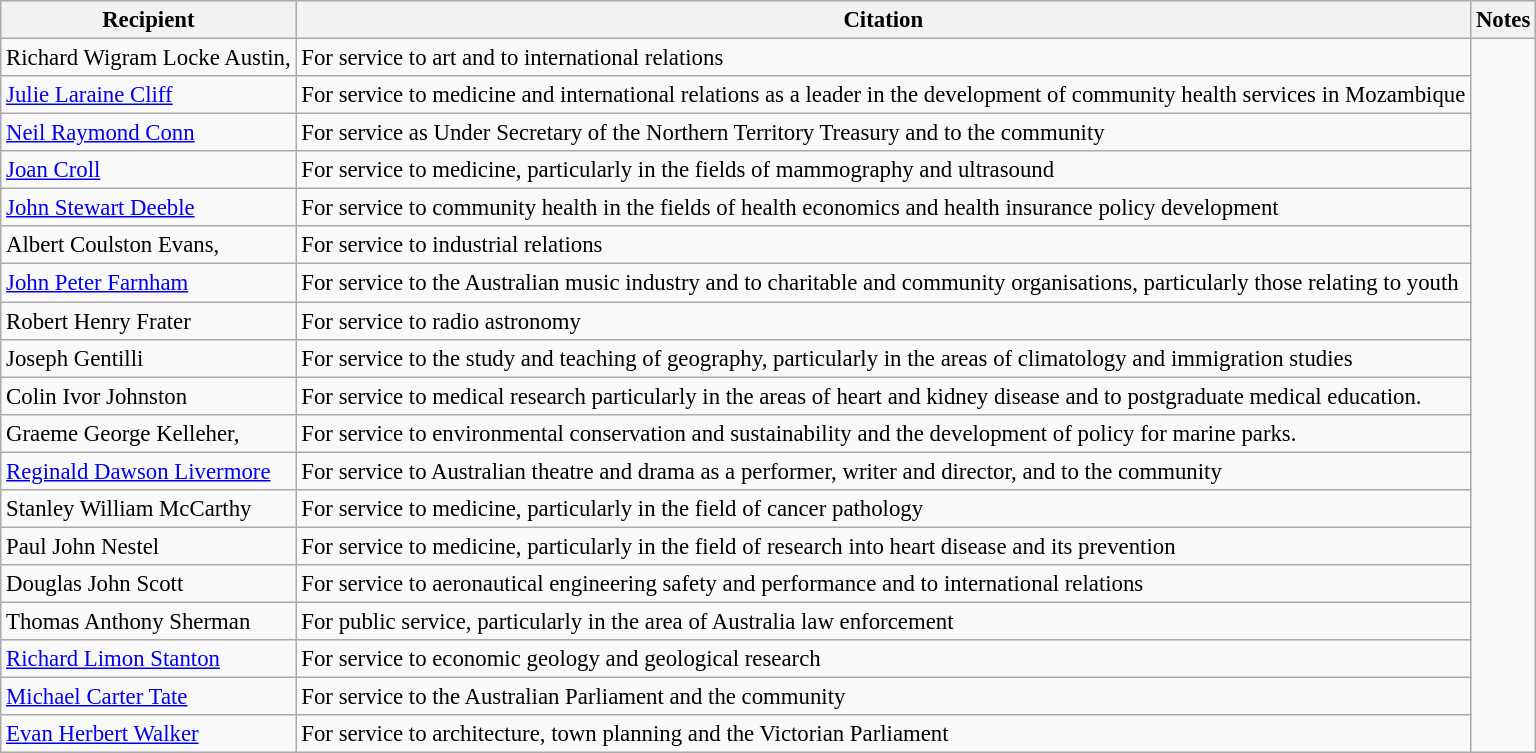<table class="wikitable" style="font-size:95%;">
<tr>
<th>Recipient</th>
<th>Citation</th>
<th>Notes</th>
</tr>
<tr>
<td>Richard Wigram Locke Austin, </td>
<td>For service to art and to international relations</td>
<td rowspan="19"></td>
</tr>
<tr>
<td> <a href='#'>Julie Laraine Cliff</a></td>
<td>For service to medicine and international relations as a leader in the development of community health services in Mozambique</td>
</tr>
<tr>
<td> <a href='#'>Neil Raymond Conn</a></td>
<td>For service as Under Secretary of the Northern Territory Treasury and to the community</td>
</tr>
<tr>
<td> <a href='#'>Joan Croll</a></td>
<td>For service to medicine, particularly in the fields of mammography and ultrasound</td>
</tr>
<tr>
<td> <a href='#'>John Stewart Deeble</a></td>
<td>For service to community health in the fields of health economics and health insurance policy development</td>
</tr>
<tr>
<td>Albert Coulston Evans, </td>
<td>For service to industrial relations</td>
</tr>
<tr>
<td><a href='#'>John Peter Farnham</a></td>
<td>For service to the Australian music industry and to charitable and community organisations, particularly those relating to youth</td>
</tr>
<tr>
<td> Robert Henry Frater</td>
<td>For service to radio astronomy</td>
</tr>
<tr>
<td> Joseph Gentilli</td>
<td>For service to the study and teaching of geography, particularly in the areas of climatology and immigration studies</td>
</tr>
<tr>
<td> Colin Ivor Johnston</td>
<td>For service to medical research particularly in the areas of heart and kidney disease and to postgraduate medical education.</td>
</tr>
<tr>
<td> Graeme George Kelleher, </td>
<td>For service to environmental conservation and sustainability and the development of policy for marine parks.</td>
</tr>
<tr>
<td><a href='#'>Reginald Dawson Livermore</a></td>
<td>For service to Australian theatre and drama as a performer, writer and director, and to the community</td>
</tr>
<tr>
<td> Stanley William McCarthy</td>
<td>For service to medicine, particularly in the field of cancer pathology</td>
</tr>
<tr>
<td> Paul John Nestel</td>
<td>For service to medicine, particularly in the field of research into heart disease and its prevention</td>
</tr>
<tr>
<td>Douglas John Scott</td>
<td>For service to aeronautical engineering safety and performance and to international relations</td>
</tr>
<tr>
<td>Thomas Anthony Sherman</td>
<td>For public service, particularly in the area of Australia law enforcement</td>
</tr>
<tr>
<td> <a href='#'>Richard Limon Stanton</a></td>
<td>For service to economic geology and geological research</td>
</tr>
<tr>
<td> <a href='#'>Michael Carter Tate</a></td>
<td>For service to the Australian Parliament and the community</td>
</tr>
<tr>
<td> <a href='#'>Evan Herbert Walker</a></td>
<td>For service to architecture, town planning and the Victorian Parliament</td>
</tr>
</table>
